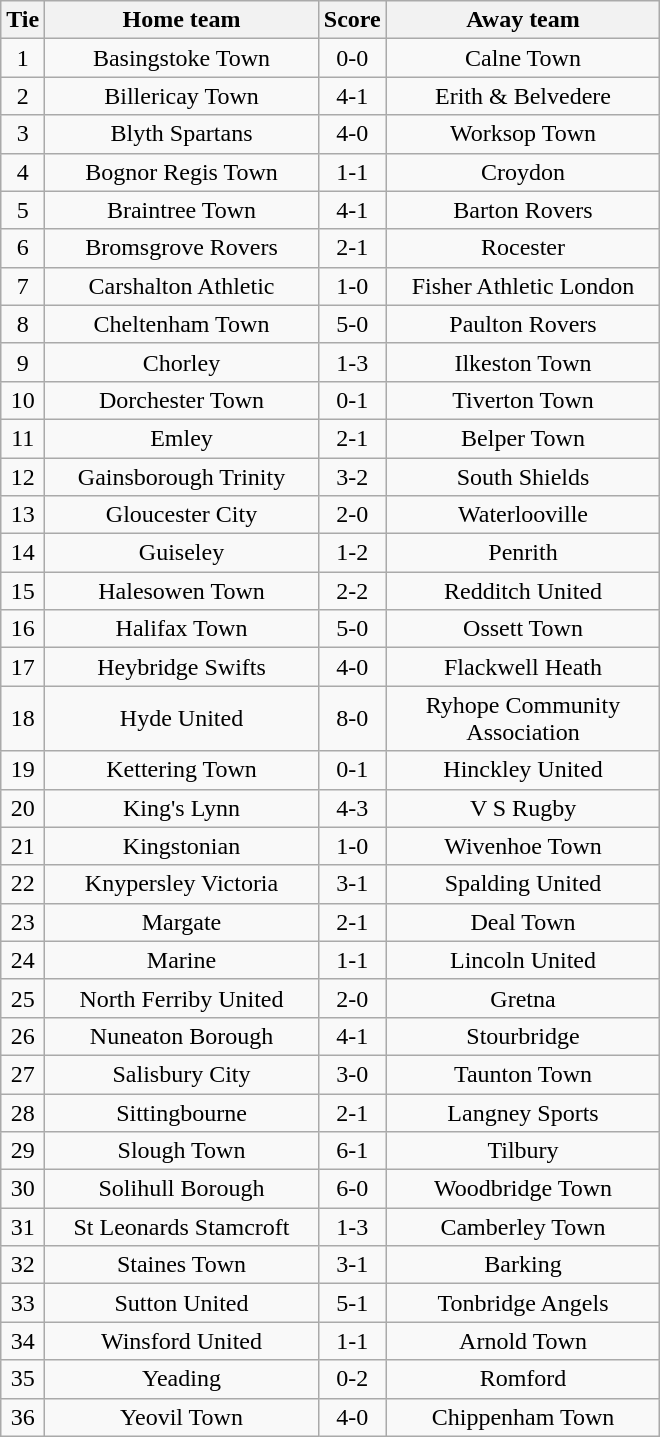<table class="wikitable" style="text-align:center;">
<tr>
<th width=20>Tie</th>
<th width=175>Home team</th>
<th width=20>Score</th>
<th width=175>Away team</th>
</tr>
<tr>
<td>1</td>
<td>Basingstoke Town</td>
<td>0-0</td>
<td>Calne Town</td>
</tr>
<tr>
<td>2</td>
<td>Billericay Town</td>
<td>4-1</td>
<td>Erith & Belvedere</td>
</tr>
<tr>
<td>3</td>
<td>Blyth Spartans</td>
<td>4-0</td>
<td>Worksop Town</td>
</tr>
<tr>
<td>4</td>
<td>Bognor Regis Town</td>
<td>1-1</td>
<td>Croydon</td>
</tr>
<tr>
<td>5</td>
<td>Braintree Town</td>
<td>4-1</td>
<td>Barton Rovers</td>
</tr>
<tr>
<td>6</td>
<td>Bromsgrove Rovers</td>
<td>2-1</td>
<td>Rocester</td>
</tr>
<tr>
<td>7</td>
<td>Carshalton Athletic</td>
<td>1-0</td>
<td>Fisher Athletic London</td>
</tr>
<tr>
<td>8</td>
<td>Cheltenham Town</td>
<td>5-0</td>
<td>Paulton Rovers</td>
</tr>
<tr>
<td>9</td>
<td>Chorley</td>
<td>1-3</td>
<td>Ilkeston Town</td>
</tr>
<tr>
<td>10</td>
<td>Dorchester Town</td>
<td>0-1</td>
<td>Tiverton Town</td>
</tr>
<tr>
<td>11</td>
<td>Emley</td>
<td>2-1</td>
<td>Belper Town</td>
</tr>
<tr>
<td>12</td>
<td>Gainsborough Trinity</td>
<td>3-2</td>
<td>South Shields</td>
</tr>
<tr>
<td>13</td>
<td>Gloucester City</td>
<td>2-0</td>
<td>Waterlooville</td>
</tr>
<tr>
<td>14</td>
<td>Guiseley</td>
<td>1-2</td>
<td>Penrith</td>
</tr>
<tr>
<td>15</td>
<td>Halesowen Town</td>
<td>2-2</td>
<td>Redditch United</td>
</tr>
<tr>
<td>16</td>
<td>Halifax Town</td>
<td>5-0</td>
<td>Ossett Town</td>
</tr>
<tr>
<td>17</td>
<td>Heybridge Swifts</td>
<td>4-0</td>
<td>Flackwell Heath</td>
</tr>
<tr>
<td>18</td>
<td>Hyde United</td>
<td>8-0</td>
<td>Ryhope Community Association</td>
</tr>
<tr>
<td>19</td>
<td>Kettering Town</td>
<td>0-1</td>
<td>Hinckley United</td>
</tr>
<tr>
<td>20</td>
<td>King's Lynn</td>
<td>4-3</td>
<td>V S Rugby</td>
</tr>
<tr>
<td>21</td>
<td>Kingstonian</td>
<td>1-0</td>
<td>Wivenhoe Town</td>
</tr>
<tr>
<td>22</td>
<td>Knypersley Victoria</td>
<td>3-1</td>
<td>Spalding United</td>
</tr>
<tr>
<td>23</td>
<td>Margate</td>
<td>2-1</td>
<td>Deal Town</td>
</tr>
<tr>
<td>24</td>
<td>Marine</td>
<td>1-1</td>
<td>Lincoln United</td>
</tr>
<tr>
<td>25</td>
<td>North Ferriby United</td>
<td>2-0</td>
<td>Gretna</td>
</tr>
<tr>
<td>26</td>
<td>Nuneaton Borough</td>
<td>4-1</td>
<td>Stourbridge</td>
</tr>
<tr>
<td>27</td>
<td>Salisbury City</td>
<td>3-0</td>
<td>Taunton Town</td>
</tr>
<tr>
<td>28</td>
<td>Sittingbourne</td>
<td>2-1</td>
<td>Langney Sports</td>
</tr>
<tr>
<td>29</td>
<td>Slough Town</td>
<td>6-1</td>
<td>Tilbury</td>
</tr>
<tr>
<td>30</td>
<td>Solihull Borough</td>
<td>6-0</td>
<td>Woodbridge Town</td>
</tr>
<tr>
<td>31</td>
<td>St Leonards Stamcroft</td>
<td>1-3</td>
<td>Camberley Town</td>
</tr>
<tr>
<td>32</td>
<td>Staines Town</td>
<td>3-1</td>
<td>Barking</td>
</tr>
<tr>
<td>33</td>
<td>Sutton United</td>
<td>5-1</td>
<td>Tonbridge Angels</td>
</tr>
<tr>
<td>34</td>
<td>Winsford United</td>
<td>1-1</td>
<td>Arnold Town</td>
</tr>
<tr>
<td>35</td>
<td>Yeading</td>
<td>0-2</td>
<td>Romford</td>
</tr>
<tr>
<td>36</td>
<td>Yeovil Town</td>
<td>4-0</td>
<td>Chippenham Town</td>
</tr>
</table>
